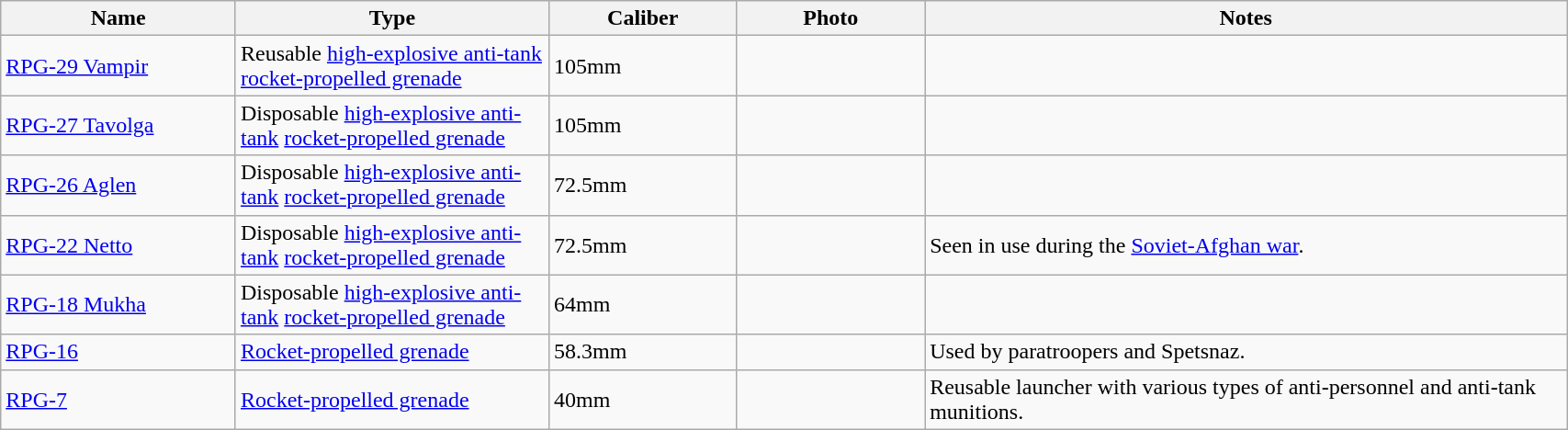<table class="wikitable" style="width:90%;">
<tr>
<th style="width:15%;">Name</th>
<th style="width:20%;">Type</th>
<th style="width:12%;">Caliber</th>
<th style="width:12%;">Photo</th>
<th>Notes</th>
</tr>
<tr>
<td><a href='#'>RPG-29 Vampir</a></td>
<td>Reusable <a href='#'>high-explosive anti-tank</a> <a href='#'>rocket-propelled grenade</a></td>
<td>105mm</td>
<td></td>
<td></td>
</tr>
<tr>
<td><a href='#'>RPG-27 Tavolga</a></td>
<td>Disposable <a href='#'>high-explosive anti-tank</a> <a href='#'>rocket-propelled grenade</a></td>
<td>105mm</td>
<td></td>
<td></td>
</tr>
<tr>
<td><a href='#'>RPG-26 Aglen</a></td>
<td>Disposable <a href='#'>high-explosive anti-tank</a> <a href='#'>rocket-propelled grenade</a></td>
<td>72.5mm</td>
<td></td>
<td></td>
</tr>
<tr>
<td><a href='#'>RPG-22 Netto</a></td>
<td>Disposable <a href='#'>high-explosive anti-tank</a> <a href='#'>rocket-propelled grenade</a></td>
<td>72.5mm</td>
<td></td>
<td>Seen in use during the <a href='#'>Soviet-Afghan war</a>.</td>
</tr>
<tr>
<td><a href='#'>RPG-18 Mukha</a></td>
<td>Disposable <a href='#'>high-explosive anti-tank</a> <a href='#'>rocket-propelled grenade</a></td>
<td>64mm</td>
<td></td>
<td></td>
</tr>
<tr>
<td><a href='#'>RPG-16</a></td>
<td><a href='#'>Rocket-propelled grenade</a></td>
<td>58.3mm</td>
<td></td>
<td>Used by paratroopers and Spetsnaz.</td>
</tr>
<tr>
<td><a href='#'>RPG-7</a></td>
<td><a href='#'>Rocket-propelled grenade</a></td>
<td>40mm</td>
<td></td>
<td>Reusable launcher with various types of anti-personnel and anti-tank munitions.</td>
</tr>
</table>
